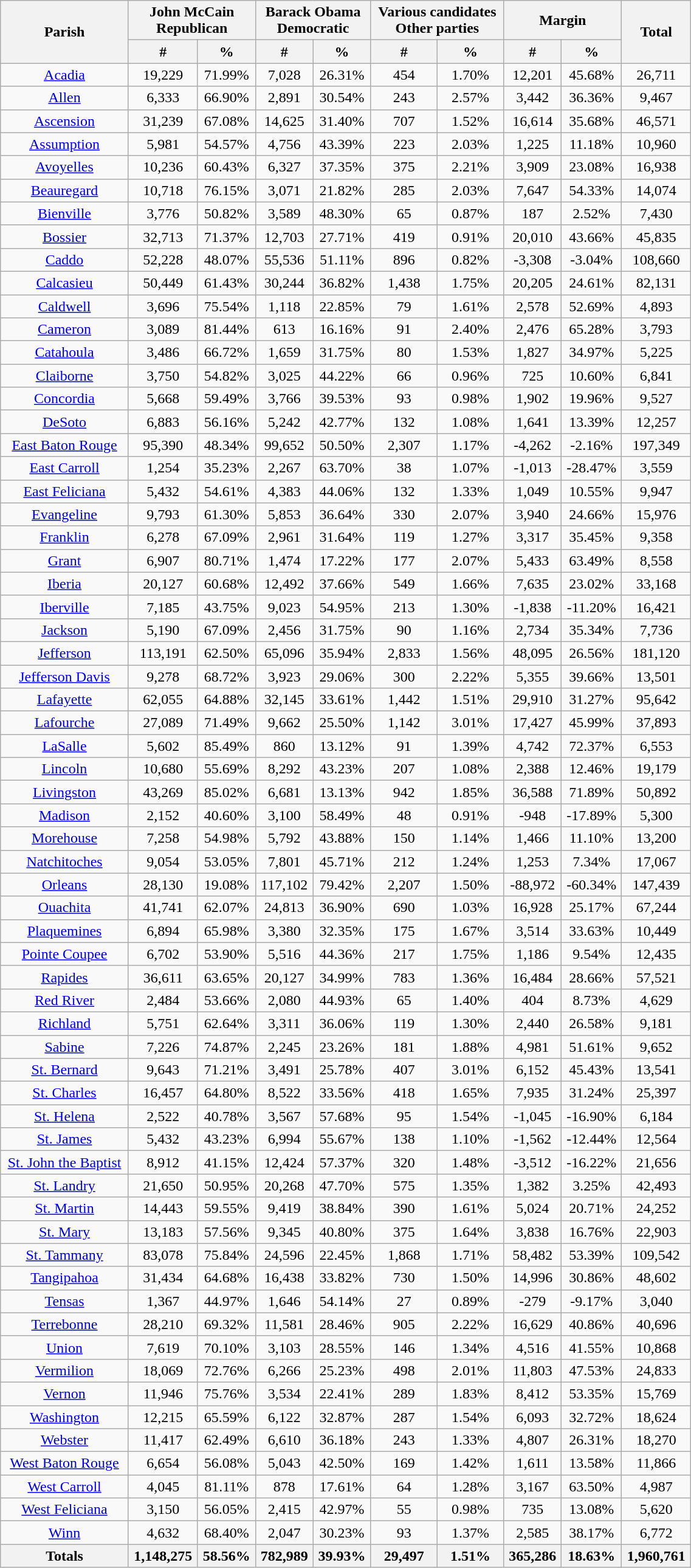<table width="60%" class="wikitable sortable">
<tr>
<th rowspan="2">Parish</th>
<th colspan="2">John McCain<br>Republican</th>
<th colspan="2">Barack Obama<br>Democratic</th>
<th colspan="2">Various candidates<br>Other parties</th>
<th colspan="2">Margin</th>
<th rowspan="2">Total</th>
</tr>
<tr>
<th style="text-align:center;" data-sort-type="number">#</th>
<th style="text-align:center;" data-sort-type="number">%</th>
<th style="text-align:center;" data-sort-type="number">#</th>
<th style="text-align:center;" data-sort-type="number">%</th>
<th style="text-align:center;" data-sort-type="number">#</th>
<th style="text-align:center;" data-sort-type="number">%</th>
<th style="text-align:center;" data-sort-type="number">#</th>
<th style="text-align:center;" data-sort-type="number">%</th>
</tr>
<tr style="text-align:center;">
<td><a href='#'>Acadia</a></td>
<td>19,229</td>
<td>71.99%</td>
<td>7,028</td>
<td>26.31%</td>
<td>454</td>
<td>1.70%</td>
<td>12,201</td>
<td>45.68%</td>
<td>26,711</td>
</tr>
<tr style="text-align:center;">
<td><a href='#'>Allen</a></td>
<td>6,333</td>
<td>66.90%</td>
<td>2,891</td>
<td>30.54%</td>
<td>243</td>
<td>2.57%</td>
<td>3,442</td>
<td>36.36%</td>
<td>9,467</td>
</tr>
<tr style="text-align:center;">
<td><a href='#'>Ascension</a></td>
<td>31,239</td>
<td>67.08%</td>
<td>14,625</td>
<td>31.40%</td>
<td>707</td>
<td>1.52%</td>
<td>16,614</td>
<td>35.68%</td>
<td>46,571</td>
</tr>
<tr style="text-align:center;">
<td><a href='#'>Assumption</a></td>
<td>5,981</td>
<td>54.57%</td>
<td>4,756</td>
<td>43.39%</td>
<td>223</td>
<td>2.03%</td>
<td>1,225</td>
<td>11.18%</td>
<td>10,960</td>
</tr>
<tr style="text-align:center;">
<td><a href='#'>Avoyelles</a></td>
<td>10,236</td>
<td>60.43%</td>
<td>6,327</td>
<td>37.35%</td>
<td>375</td>
<td>2.21%</td>
<td>3,909</td>
<td>23.08%</td>
<td>16,938</td>
</tr>
<tr style="text-align:center;">
<td><a href='#'>Beauregard</a></td>
<td>10,718</td>
<td>76.15%</td>
<td>3,071</td>
<td>21.82%</td>
<td>285</td>
<td>2.03%</td>
<td>7,647</td>
<td>54.33%</td>
<td>14,074</td>
</tr>
<tr style="text-align:center;">
<td><a href='#'>Bienville</a></td>
<td>3,776</td>
<td>50.82%</td>
<td>3,589</td>
<td>48.30%</td>
<td>65</td>
<td>0.87%</td>
<td>187</td>
<td>2.52%</td>
<td>7,430</td>
</tr>
<tr style="text-align:center;">
<td><a href='#'>Bossier</a></td>
<td>32,713</td>
<td>71.37%</td>
<td>12,703</td>
<td>27.71%</td>
<td>419</td>
<td>0.91%</td>
<td>20,010</td>
<td>43.66%</td>
<td>45,835</td>
</tr>
<tr style="text-align:center;">
<td><a href='#'>Caddo</a></td>
<td>52,228</td>
<td>48.07%</td>
<td>55,536</td>
<td>51.11%</td>
<td>896</td>
<td>0.82%</td>
<td>-3,308</td>
<td>-3.04%</td>
<td>108,660</td>
</tr>
<tr style="text-align:center;">
<td><a href='#'>Calcasieu</a></td>
<td>50,449</td>
<td>61.43%</td>
<td>30,244</td>
<td>36.82%</td>
<td>1,438</td>
<td>1.75%</td>
<td>20,205</td>
<td>24.61%</td>
<td>82,131</td>
</tr>
<tr style="text-align:center;">
<td><a href='#'>Caldwell</a></td>
<td>3,696</td>
<td>75.54%</td>
<td>1,118</td>
<td>22.85%</td>
<td>79</td>
<td>1.61%</td>
<td>2,578</td>
<td>52.69%</td>
<td>4,893</td>
</tr>
<tr style="text-align:center;">
<td><a href='#'>Cameron</a></td>
<td>3,089</td>
<td>81.44%</td>
<td>613</td>
<td>16.16%</td>
<td>91</td>
<td>2.40%</td>
<td>2,476</td>
<td>65.28%</td>
<td>3,793</td>
</tr>
<tr style="text-align:center;">
<td><a href='#'>Catahoula</a></td>
<td>3,486</td>
<td>66.72%</td>
<td>1,659</td>
<td>31.75%</td>
<td>80</td>
<td>1.53%</td>
<td>1,827</td>
<td>34.97%</td>
<td>5,225</td>
</tr>
<tr style="text-align:center;">
<td><a href='#'>Claiborne</a></td>
<td>3,750</td>
<td>54.82%</td>
<td>3,025</td>
<td>44.22%</td>
<td>66</td>
<td>0.96%</td>
<td>725</td>
<td>10.60%</td>
<td>6,841</td>
</tr>
<tr style="text-align:center;">
<td><a href='#'>Concordia</a></td>
<td>5,668</td>
<td>59.49%</td>
<td>3,766</td>
<td>39.53%</td>
<td>93</td>
<td>0.98%</td>
<td>1,902</td>
<td>19.96%</td>
<td>9,527</td>
</tr>
<tr style="text-align:center;">
<td><a href='#'>DeSoto</a></td>
<td>6,883</td>
<td>56.16%</td>
<td>5,242</td>
<td>42.77%</td>
<td>132</td>
<td>1.08%</td>
<td>1,641</td>
<td>13.39%</td>
<td>12,257</td>
</tr>
<tr style="text-align:center;">
<td><a href='#'>East Baton Rouge</a></td>
<td>95,390</td>
<td>48.34%</td>
<td>99,652</td>
<td>50.50%</td>
<td>2,307</td>
<td>1.17%</td>
<td>-4,262</td>
<td>-2.16%</td>
<td>197,349</td>
</tr>
<tr style="text-align:center;">
<td><a href='#'>East Carroll</a></td>
<td>1,254</td>
<td>35.23%</td>
<td>2,267</td>
<td>63.70%</td>
<td>38</td>
<td>1.07%</td>
<td>-1,013</td>
<td>-28.47%</td>
<td>3,559</td>
</tr>
<tr style="text-align:center;">
<td><a href='#'>East Feliciana</a></td>
<td>5,432</td>
<td>54.61%</td>
<td>4,383</td>
<td>44.06%</td>
<td>132</td>
<td>1.33%</td>
<td>1,049</td>
<td>10.55%</td>
<td>9,947</td>
</tr>
<tr style="text-align:center;">
<td><a href='#'>Evangeline</a></td>
<td>9,793</td>
<td>61.30%</td>
<td>5,853</td>
<td>36.64%</td>
<td>330</td>
<td>2.07%</td>
<td>3,940</td>
<td>24.66%</td>
<td>15,976</td>
</tr>
<tr style="text-align:center;">
<td><a href='#'>Franklin</a></td>
<td>6,278</td>
<td>67.09%</td>
<td>2,961</td>
<td>31.64%</td>
<td>119</td>
<td>1.27%</td>
<td>3,317</td>
<td>35.45%</td>
<td>9,358</td>
</tr>
<tr style="text-align:center;">
<td><a href='#'>Grant</a></td>
<td>6,907</td>
<td>80.71%</td>
<td>1,474</td>
<td>17.22%</td>
<td>177</td>
<td>2.07%</td>
<td>5,433</td>
<td>63.49%</td>
<td>8,558</td>
</tr>
<tr style="text-align:center;">
<td><a href='#'>Iberia</a></td>
<td>20,127</td>
<td>60.68%</td>
<td>12,492</td>
<td>37.66%</td>
<td>549</td>
<td>1.66%</td>
<td>7,635</td>
<td>23.02%</td>
<td>33,168</td>
</tr>
<tr style="text-align:center;">
<td><a href='#'>Iberville</a></td>
<td>7,185</td>
<td>43.75%</td>
<td>9,023</td>
<td>54.95%</td>
<td>213</td>
<td>1.30%</td>
<td>-1,838</td>
<td>-11.20%</td>
<td>16,421</td>
</tr>
<tr style="text-align:center;">
<td><a href='#'>Jackson</a></td>
<td>5,190</td>
<td>67.09%</td>
<td>2,456</td>
<td>31.75%</td>
<td>90</td>
<td>1.16%</td>
<td>2,734</td>
<td>35.34%</td>
<td>7,736</td>
</tr>
<tr style="text-align:center;">
<td><a href='#'>Jefferson</a></td>
<td>113,191</td>
<td>62.50%</td>
<td>65,096</td>
<td>35.94%</td>
<td>2,833</td>
<td>1.56%</td>
<td>48,095</td>
<td>26.56%</td>
<td>181,120</td>
</tr>
<tr style="text-align:center;">
<td><a href='#'>Jefferson Davis</a></td>
<td>9,278</td>
<td>68.72%</td>
<td>3,923</td>
<td>29.06%</td>
<td>300</td>
<td>2.22%</td>
<td>5,355</td>
<td>39.66%</td>
<td>13,501</td>
</tr>
<tr style="text-align:center;">
<td><a href='#'>Lafayette</a></td>
<td>62,055</td>
<td>64.88%</td>
<td>32,145</td>
<td>33.61%</td>
<td>1,442</td>
<td>1.51%</td>
<td>29,910</td>
<td>31.27%</td>
<td>95,642</td>
</tr>
<tr style="text-align:center;">
<td><a href='#'>Lafourche</a></td>
<td>27,089</td>
<td>71.49%</td>
<td>9,662</td>
<td>25.50%</td>
<td>1,142</td>
<td>3.01%</td>
<td>17,427</td>
<td>45.99%</td>
<td>37,893</td>
</tr>
<tr style="text-align:center;">
<td><a href='#'>LaSalle</a></td>
<td>5,602</td>
<td>85.49%</td>
<td>860</td>
<td>13.12%</td>
<td>91</td>
<td>1.39%</td>
<td>4,742</td>
<td>72.37%</td>
<td>6,553</td>
</tr>
<tr style="text-align:center;">
<td><a href='#'>Lincoln</a></td>
<td>10,680</td>
<td>55.69%</td>
<td>8,292</td>
<td>43.23%</td>
<td>207</td>
<td>1.08%</td>
<td>2,388</td>
<td>12.46%</td>
<td>19,179</td>
</tr>
<tr style="text-align:center;">
<td><a href='#'>Livingston</a></td>
<td>43,269</td>
<td>85.02%</td>
<td>6,681</td>
<td>13.13%</td>
<td>942</td>
<td>1.85%</td>
<td>36,588</td>
<td>71.89%</td>
<td>50,892</td>
</tr>
<tr style="text-align:center;">
<td><a href='#'>Madison</a></td>
<td>2,152</td>
<td>40.60%</td>
<td>3,100</td>
<td>58.49%</td>
<td>48</td>
<td>0.91%</td>
<td>-948</td>
<td>-17.89%</td>
<td>5,300</td>
</tr>
<tr style="text-align:center;">
<td><a href='#'>Morehouse</a></td>
<td>7,258</td>
<td>54.98%</td>
<td>5,792</td>
<td>43.88%</td>
<td>150</td>
<td>1.14%</td>
<td>1,466</td>
<td>11.10%</td>
<td>13,200</td>
</tr>
<tr style="text-align:center;">
<td><a href='#'>Natchitoches</a></td>
<td>9,054</td>
<td>53.05%</td>
<td>7,801</td>
<td>45.71%</td>
<td>212</td>
<td>1.24%</td>
<td>1,253</td>
<td>7.34%</td>
<td>17,067</td>
</tr>
<tr style="text-align:center;">
<td><a href='#'>Orleans</a></td>
<td>28,130</td>
<td>19.08%</td>
<td>117,102</td>
<td>79.42%</td>
<td>2,207</td>
<td>1.50%</td>
<td>-88,972</td>
<td>-60.34%</td>
<td>147,439</td>
</tr>
<tr style="text-align:center;">
<td><a href='#'>Ouachita</a></td>
<td>41,741</td>
<td>62.07%</td>
<td>24,813</td>
<td>36.90%</td>
<td>690</td>
<td>1.03%</td>
<td>16,928</td>
<td>25.17%</td>
<td>67,244</td>
</tr>
<tr style="text-align:center;">
<td><a href='#'>Plaquemines</a></td>
<td>6,894</td>
<td>65.98%</td>
<td>3,380</td>
<td>32.35%</td>
<td>175</td>
<td>1.67%</td>
<td>3,514</td>
<td>33.63%</td>
<td>10,449</td>
</tr>
<tr style="text-align:center;">
<td><a href='#'>Pointe Coupee</a></td>
<td>6,702</td>
<td>53.90%</td>
<td>5,516</td>
<td>44.36%</td>
<td>217</td>
<td>1.75%</td>
<td>1,186</td>
<td>9.54%</td>
<td>12,435</td>
</tr>
<tr style="text-align:center;">
<td><a href='#'>Rapides</a></td>
<td>36,611</td>
<td>63.65%</td>
<td>20,127</td>
<td>34.99%</td>
<td>783</td>
<td>1.36%</td>
<td>16,484</td>
<td>28.66%</td>
<td>57,521</td>
</tr>
<tr style="text-align:center;">
<td><a href='#'>Red River</a></td>
<td>2,484</td>
<td>53.66%</td>
<td>2,080</td>
<td>44.93%</td>
<td>65</td>
<td>1.40%</td>
<td>404</td>
<td>8.73%</td>
<td>4,629</td>
</tr>
<tr style="text-align:center;">
<td><a href='#'>Richland</a></td>
<td>5,751</td>
<td>62.64%</td>
<td>3,311</td>
<td>36.06%</td>
<td>119</td>
<td>1.30%</td>
<td>2,440</td>
<td>26.58%</td>
<td>9,181</td>
</tr>
<tr style="text-align:center;">
<td><a href='#'>Sabine</a></td>
<td>7,226</td>
<td>74.87%</td>
<td>2,245</td>
<td>23.26%</td>
<td>181</td>
<td>1.88%</td>
<td>4,981</td>
<td>51.61%</td>
<td>9,652</td>
</tr>
<tr style="text-align:center;">
<td><a href='#'>St. Bernard</a></td>
<td>9,643</td>
<td>71.21%</td>
<td>3,491</td>
<td>25.78%</td>
<td>407</td>
<td>3.01%</td>
<td>6,152</td>
<td>45.43%</td>
<td>13,541</td>
</tr>
<tr style="text-align:center;">
<td><a href='#'>St. Charles</a></td>
<td>16,457</td>
<td>64.80%</td>
<td>8,522</td>
<td>33.56%</td>
<td>418</td>
<td>1.65%</td>
<td>7,935</td>
<td>31.24%</td>
<td>25,397</td>
</tr>
<tr style="text-align:center;">
<td><a href='#'>St. Helena</a></td>
<td>2,522</td>
<td>40.78%</td>
<td>3,567</td>
<td>57.68%</td>
<td>95</td>
<td>1.54%</td>
<td>-1,045</td>
<td>-16.90%</td>
<td>6,184</td>
</tr>
<tr style="text-align:center;">
<td><a href='#'>St. James</a></td>
<td>5,432</td>
<td>43.23%</td>
<td>6,994</td>
<td>55.67%</td>
<td>138</td>
<td>1.10%</td>
<td>-1,562</td>
<td>-12.44%</td>
<td>12,564</td>
</tr>
<tr style="text-align:center;">
<td><a href='#'>St. John the Baptist</a></td>
<td>8,912</td>
<td>41.15%</td>
<td>12,424</td>
<td>57.37%</td>
<td>320</td>
<td>1.48%</td>
<td>-3,512</td>
<td>-16.22%</td>
<td>21,656</td>
</tr>
<tr style="text-align:center;">
<td><a href='#'>St. Landry</a></td>
<td>21,650</td>
<td>50.95%</td>
<td>20,268</td>
<td>47.70%</td>
<td>575</td>
<td>1.35%</td>
<td>1,382</td>
<td>3.25%</td>
<td>42,493</td>
</tr>
<tr style="text-align:center;">
<td><a href='#'>St. Martin</a></td>
<td>14,443</td>
<td>59.55%</td>
<td>9,419</td>
<td>38.84%</td>
<td>390</td>
<td>1.61%</td>
<td>5,024</td>
<td>20.71%</td>
<td>24,252</td>
</tr>
<tr style="text-align:center;">
<td><a href='#'>St. Mary</a></td>
<td>13,183</td>
<td>57.56%</td>
<td>9,345</td>
<td>40.80%</td>
<td>375</td>
<td>1.64%</td>
<td>3,838</td>
<td>16.76%</td>
<td>22,903</td>
</tr>
<tr style="text-align:center;">
<td><a href='#'>St. Tammany</a></td>
<td>83,078</td>
<td>75.84%</td>
<td>24,596</td>
<td>22.45%</td>
<td>1,868</td>
<td>1.71%</td>
<td>58,482</td>
<td>53.39%</td>
<td>109,542</td>
</tr>
<tr style="text-align:center;">
<td><a href='#'>Tangipahoa</a></td>
<td>31,434</td>
<td>64.68%</td>
<td>16,438</td>
<td>33.82%</td>
<td>730</td>
<td>1.50%</td>
<td>14,996</td>
<td>30.86%</td>
<td>48,602</td>
</tr>
<tr style="text-align:center;">
<td><a href='#'>Tensas</a></td>
<td>1,367</td>
<td>44.97%</td>
<td>1,646</td>
<td>54.14%</td>
<td>27</td>
<td>0.89%</td>
<td>-279</td>
<td>-9.17%</td>
<td>3,040</td>
</tr>
<tr style="text-align:center;">
<td><a href='#'>Terrebonne</a></td>
<td>28,210</td>
<td>69.32%</td>
<td>11,581</td>
<td>28.46%</td>
<td>905</td>
<td>2.22%</td>
<td>16,629</td>
<td>40.86%</td>
<td>40,696</td>
</tr>
<tr style="text-align:center;">
<td><a href='#'>Union</a></td>
<td>7,619</td>
<td>70.10%</td>
<td>3,103</td>
<td>28.55%</td>
<td>146</td>
<td>1.34%</td>
<td>4,516</td>
<td>41.55%</td>
<td>10,868</td>
</tr>
<tr style="text-align:center;">
<td><a href='#'>Vermilion</a></td>
<td>18,069</td>
<td>72.76%</td>
<td>6,266</td>
<td>25.23%</td>
<td>498</td>
<td>2.01%</td>
<td>11,803</td>
<td>47.53%</td>
<td>24,833</td>
</tr>
<tr style="text-align:center;">
<td><a href='#'>Vernon</a></td>
<td>11,946</td>
<td>75.76%</td>
<td>3,534</td>
<td>22.41%</td>
<td>289</td>
<td>1.83%</td>
<td>8,412</td>
<td>53.35%</td>
<td>15,769</td>
</tr>
<tr style="text-align:center;">
<td><a href='#'>Washington</a></td>
<td>12,215</td>
<td>65.59%</td>
<td>6,122</td>
<td>32.87%</td>
<td>287</td>
<td>1.54%</td>
<td>6,093</td>
<td>32.72%</td>
<td>18,624</td>
</tr>
<tr style="text-align:center;">
<td><a href='#'>Webster</a></td>
<td>11,417</td>
<td>62.49%</td>
<td>6,610</td>
<td>36.18%</td>
<td>243</td>
<td>1.33%</td>
<td>4,807</td>
<td>26.31%</td>
<td>18,270</td>
</tr>
<tr style="text-align:center;">
<td><a href='#'>West Baton Rouge</a></td>
<td>6,654</td>
<td>56.08%</td>
<td>5,043</td>
<td>42.50%</td>
<td>169</td>
<td>1.42%</td>
<td>1,611</td>
<td>13.58%</td>
<td>11,866</td>
</tr>
<tr style="text-align:center;">
<td><a href='#'>West Carroll</a></td>
<td>4,045</td>
<td>81.11%</td>
<td>878</td>
<td>17.61%</td>
<td>64</td>
<td>1.28%</td>
<td>3,167</td>
<td>63.50%</td>
<td>4,987</td>
</tr>
<tr style="text-align:center;">
<td><a href='#'>West Feliciana</a></td>
<td>3,150</td>
<td>56.05%</td>
<td>2,415</td>
<td>42.97%</td>
<td>55</td>
<td>0.98%</td>
<td>735</td>
<td>13.08%</td>
<td>5,620</td>
</tr>
<tr style="text-align:center;">
<td><a href='#'>Winn</a></td>
<td>4,632</td>
<td>68.40%</td>
<td>2,047</td>
<td>30.23%</td>
<td>93</td>
<td>1.37%</td>
<td>2,585</td>
<td>38.17%</td>
<td>6,772</td>
</tr>
<tr>
<th>Totals</th>
<th>1,148,275</th>
<th>58.56%</th>
<th>782,989</th>
<th>39.93%</th>
<th>29,497</th>
<th>1.51%</th>
<th>365,286</th>
<th>18.63%</th>
<th>1,960,761</th>
</tr>
</table>
